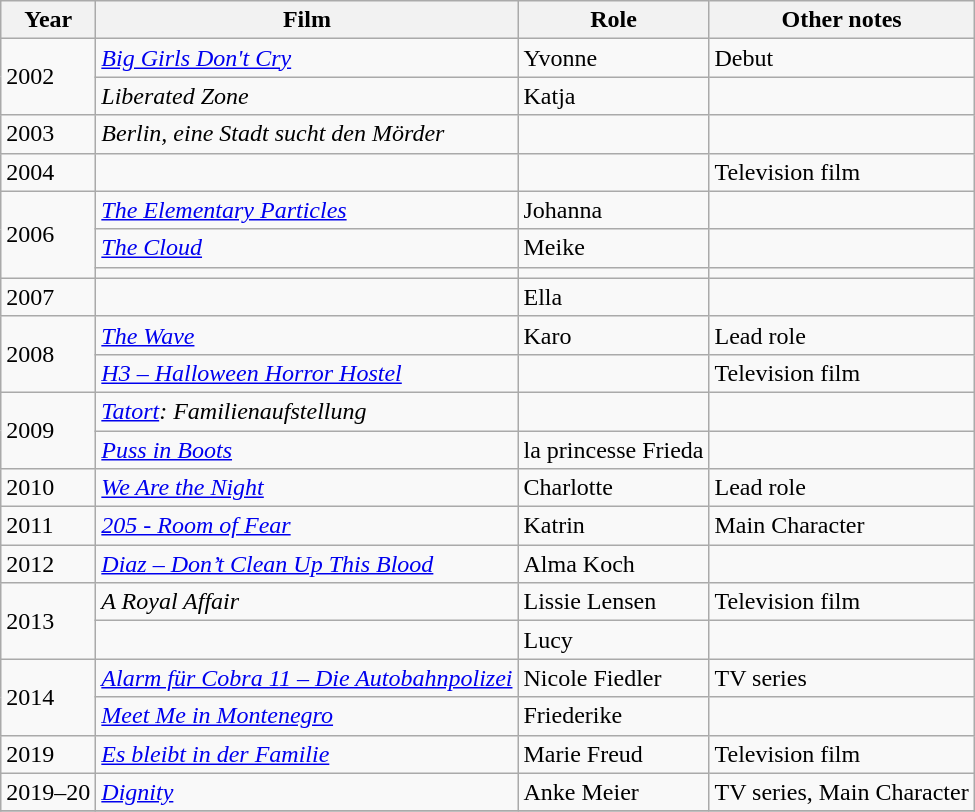<table class="wikitable" style="font-size: 100%;">
<tr>
<th>Year</th>
<th>Film</th>
<th>Role</th>
<th>Other notes</th>
</tr>
<tr>
<td rowspan="2">2002</td>
<td><em><a href='#'>Big Girls Don't Cry</a></em></td>
<td>Yvonne</td>
<td>Debut</td>
</tr>
<tr>
<td><em>Liberated Zone</em></td>
<td>Katja</td>
<td></td>
</tr>
<tr>
<td>2003</td>
<td><em>Berlin, eine Stadt sucht den Mörder</em></td>
<td></td>
<td></td>
</tr>
<tr>
<td>2004</td>
<td><em></em></td>
<td></td>
<td>Television film</td>
</tr>
<tr>
<td rowspan="3">2006</td>
<td><em><a href='#'>The Elementary Particles</a></em></td>
<td>Johanna</td>
<td></td>
</tr>
<tr>
<td><em><a href='#'>The Cloud</a></em></td>
<td>Meike</td>
<td></td>
</tr>
<tr>
<td><em></em></td>
<td></td>
<td></td>
</tr>
<tr>
<td>2007</td>
<td><em></em></td>
<td>Ella</td>
<td></td>
</tr>
<tr>
<td rowspan="2">2008</td>
<td><em><a href='#'>The Wave</a></em></td>
<td>Karo</td>
<td>Lead role</td>
</tr>
<tr>
<td><em><a href='#'>H3 – Halloween Horror Hostel</a></em></td>
<td></td>
<td>Television film</td>
</tr>
<tr>
<td rowspan="2">2009</td>
<td><em><a href='#'>Tatort</a>: Familienaufstellung</em></td>
<td></td>
<td></td>
</tr>
<tr>
<td><em><a href='#'>Puss in Boots</a></em></td>
<td>la princesse Frieda</td>
<td></td>
</tr>
<tr>
<td>2010</td>
<td><em><a href='#'>We Are the Night</a></em></td>
<td>Charlotte</td>
<td>Lead role</td>
</tr>
<tr>
<td>2011</td>
<td><em><a href='#'>205 - Room of Fear</a></em></td>
<td>Katrin</td>
<td>Main Character</td>
</tr>
<tr>
<td>2012</td>
<td><em><a href='#'>Diaz – Don’t Clean Up This Blood</a></em></td>
<td>Alma Koch</td>
<td></td>
</tr>
<tr>
<td rowspan="2">2013</td>
<td><em>A Royal Affair</em></td>
<td>Lissie Lensen</td>
<td>Television film</td>
</tr>
<tr>
<td><em></em></td>
<td>Lucy</td>
<td></td>
</tr>
<tr>
<td rowspan="2">2014</td>
<td><em><a href='#'>Alarm für Cobra 11 – Die Autobahnpolizei</a></em></td>
<td>Nicole Fiedler</td>
<td>TV series</td>
</tr>
<tr>
<td><em><a href='#'>Meet Me in Montenegro</a></em></td>
<td>Friederike</td>
<td></td>
</tr>
<tr>
<td>2019</td>
<td><em><a href='#'>Es bleibt in der Familie</a></em></td>
<td>Marie Freud</td>
<td>Television film</td>
</tr>
<tr>
<td>2019–20</td>
<td><em><a href='#'>Dignity</a></em></td>
<td>Anke Meier</td>
<td>TV series, Main Character</td>
</tr>
<tr>
</tr>
</table>
